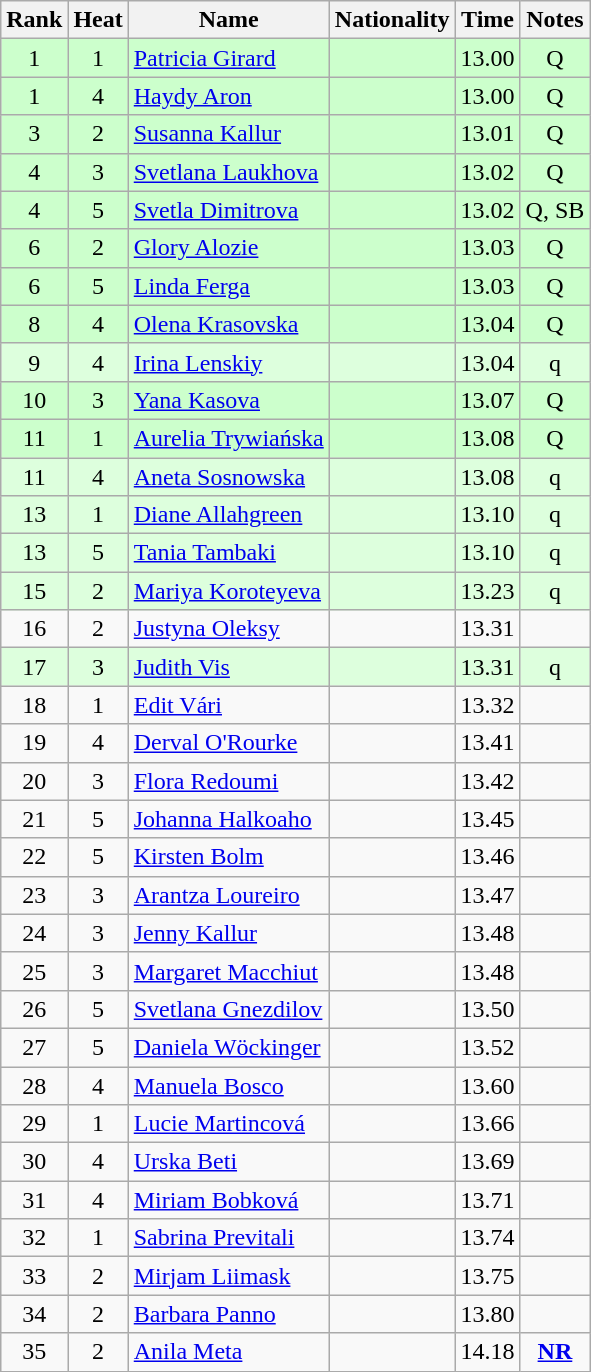<table class="wikitable sortable" style="text-align:center">
<tr>
<th>Rank</th>
<th>Heat</th>
<th>Name</th>
<th>Nationality</th>
<th>Time</th>
<th>Notes</th>
</tr>
<tr bgcolor=ccffcc>
<td>1</td>
<td>1</td>
<td align=left><a href='#'>Patricia Girard</a></td>
<td align=left></td>
<td>13.00</td>
<td>Q</td>
</tr>
<tr bgcolor=ccffcc>
<td>1</td>
<td>4</td>
<td align=left><a href='#'>Haydy Aron</a></td>
<td align=left></td>
<td>13.00</td>
<td>Q</td>
</tr>
<tr bgcolor=ccffcc>
<td>3</td>
<td>2</td>
<td align=left><a href='#'>Susanna Kallur</a></td>
<td align=left></td>
<td>13.01</td>
<td>Q</td>
</tr>
<tr bgcolor=ccffcc>
<td>4</td>
<td>3</td>
<td align=left><a href='#'>Svetlana Laukhova</a></td>
<td align=left></td>
<td>13.02</td>
<td>Q</td>
</tr>
<tr bgcolor=ccffcc>
<td>4</td>
<td>5</td>
<td align=left><a href='#'>Svetla Dimitrova</a></td>
<td align=left></td>
<td>13.02</td>
<td>Q, SB</td>
</tr>
<tr bgcolor=ccffcc>
<td>6</td>
<td>2</td>
<td align=left><a href='#'>Glory Alozie</a></td>
<td align=left></td>
<td>13.03</td>
<td>Q</td>
</tr>
<tr bgcolor=ccffcc>
<td>6</td>
<td>5</td>
<td align=left><a href='#'>Linda Ferga</a></td>
<td align=left></td>
<td>13.03</td>
<td>Q</td>
</tr>
<tr bgcolor=ccffcc>
<td>8</td>
<td>4</td>
<td align=left><a href='#'>Olena Krasovska</a></td>
<td align=left></td>
<td>13.04</td>
<td>Q</td>
</tr>
<tr bgcolor=ddffdd>
<td>9</td>
<td>4</td>
<td align=left><a href='#'>Irina Lenskiy</a></td>
<td align=left></td>
<td>13.04</td>
<td>q</td>
</tr>
<tr bgcolor=ccffcc>
<td>10</td>
<td>3</td>
<td align=left><a href='#'>Yana Kasova</a></td>
<td align=left></td>
<td>13.07</td>
<td>Q</td>
</tr>
<tr bgcolor=ccffcc>
<td>11</td>
<td>1</td>
<td align=left><a href='#'>Aurelia Trywiańska</a></td>
<td align=left></td>
<td>13.08</td>
<td>Q</td>
</tr>
<tr bgcolor=ddffdd>
<td>11</td>
<td>4</td>
<td align=left><a href='#'>Aneta Sosnowska</a></td>
<td align=left></td>
<td>13.08</td>
<td>q</td>
</tr>
<tr bgcolor=ddffdd>
<td>13</td>
<td>1</td>
<td align=left><a href='#'>Diane Allahgreen</a></td>
<td align=left></td>
<td>13.10</td>
<td>q</td>
</tr>
<tr bgcolor=ddffdd>
<td>13</td>
<td>5</td>
<td align=left><a href='#'>Tania Tambaki</a></td>
<td align=left></td>
<td>13.10</td>
<td>q</td>
</tr>
<tr bgcolor=ddffdd>
<td>15</td>
<td>2</td>
<td align=left><a href='#'>Mariya Koroteyeva</a></td>
<td align=left></td>
<td>13.23</td>
<td>q</td>
</tr>
<tr>
<td>16</td>
<td>2</td>
<td align=left><a href='#'>Justyna Oleksy</a></td>
<td align=left></td>
<td>13.31</td>
<td></td>
</tr>
<tr bgcolor=ddffdd>
<td>17</td>
<td>3</td>
<td align=left><a href='#'>Judith Vis</a></td>
<td align=left></td>
<td>13.31</td>
<td>q</td>
</tr>
<tr>
<td>18</td>
<td>1</td>
<td align=left><a href='#'>Edit Vári</a></td>
<td align=left></td>
<td>13.32</td>
<td></td>
</tr>
<tr>
<td>19</td>
<td>4</td>
<td align=left><a href='#'>Derval O'Rourke</a></td>
<td align=left></td>
<td>13.41</td>
<td></td>
</tr>
<tr>
<td>20</td>
<td>3</td>
<td align=left><a href='#'>Flora Redoumi</a></td>
<td align=left></td>
<td>13.42</td>
<td></td>
</tr>
<tr>
<td>21</td>
<td>5</td>
<td align=left><a href='#'>Johanna Halkoaho</a></td>
<td align=left></td>
<td>13.45</td>
<td></td>
</tr>
<tr>
<td>22</td>
<td>5</td>
<td align=left><a href='#'>Kirsten Bolm</a></td>
<td align=left></td>
<td>13.46</td>
<td></td>
</tr>
<tr>
<td>23</td>
<td>3</td>
<td align=left><a href='#'>Arantza Loureiro</a></td>
<td align=left></td>
<td>13.47</td>
<td></td>
</tr>
<tr>
<td>24</td>
<td>3</td>
<td align=left><a href='#'>Jenny Kallur</a></td>
<td align=left></td>
<td>13.48</td>
<td></td>
</tr>
<tr>
<td>25</td>
<td>3</td>
<td align=left><a href='#'>Margaret Macchiut</a></td>
<td align=left></td>
<td>13.48</td>
<td></td>
</tr>
<tr>
<td>26</td>
<td>5</td>
<td align=left><a href='#'>Svetlana Gnezdilov</a></td>
<td align=left></td>
<td>13.50</td>
<td></td>
</tr>
<tr>
<td>27</td>
<td>5</td>
<td align=left><a href='#'>Daniela Wöckinger</a></td>
<td align=left></td>
<td>13.52</td>
<td></td>
</tr>
<tr>
<td>28</td>
<td>4</td>
<td align=left><a href='#'>Manuela Bosco</a></td>
<td align=left></td>
<td>13.60</td>
<td></td>
</tr>
<tr>
<td>29</td>
<td>1</td>
<td align=left><a href='#'>Lucie Martincová</a></td>
<td align=left></td>
<td>13.66</td>
<td></td>
</tr>
<tr>
<td>30</td>
<td>4</td>
<td align=left><a href='#'>Urska Beti</a></td>
<td align=left></td>
<td>13.69</td>
<td></td>
</tr>
<tr>
<td>31</td>
<td>4</td>
<td align=left><a href='#'>Miriam Bobková</a></td>
<td align=left></td>
<td>13.71</td>
<td></td>
</tr>
<tr>
<td>32</td>
<td>1</td>
<td align=left><a href='#'>Sabrina Previtali</a></td>
<td align=left></td>
<td>13.74</td>
<td></td>
</tr>
<tr>
<td>33</td>
<td>2</td>
<td align=left><a href='#'>Mirjam Liimask</a></td>
<td align=left></td>
<td>13.75</td>
<td></td>
</tr>
<tr>
<td>34</td>
<td>2</td>
<td align=left><a href='#'>Barbara Panno</a></td>
<td align=left></td>
<td>13.80</td>
<td></td>
</tr>
<tr>
<td>35</td>
<td>2</td>
<td align=left><a href='#'>Anila Meta</a></td>
<td align=left></td>
<td>14.18</td>
<td><strong><a href='#'>NR</a></strong></td>
</tr>
</table>
